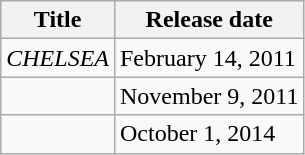<table class="wikitable">
<tr>
<th>Title</th>
<th>Release date</th>
</tr>
<tr>
<td><em>CHELSEA</em></td>
<td>February 14, 2011</td>
</tr>
<tr>
<td></td>
<td>November 9, 2011</td>
</tr>
<tr>
<td></td>
<td>October 1, 2014</td>
</tr>
</table>
